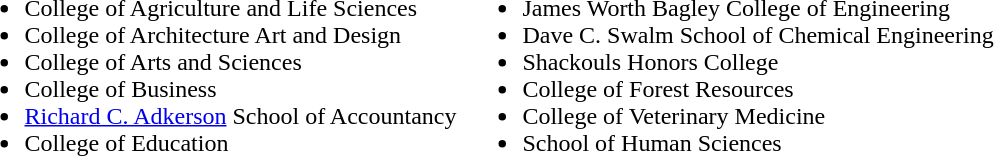<table>
<tr valign="top">
<td><br><ul><li>College of Agriculture and Life Sciences</li><li>College of Architecture Art and Design</li><li>College of Arts and Sciences</li><li>College of Business</li><li><a href='#'>Richard C. Adkerson</a> School of Accountancy</li><li>College of Education</li></ul></td>
<td><br><ul><li>James Worth Bagley College of Engineering</li><li>Dave C. Swalm School of Chemical Engineering</li><li>Shackouls Honors College</li><li>College of Forest Resources</li><li>College of Veterinary Medicine</li><li>School of Human Sciences</li></ul></td>
</tr>
</table>
